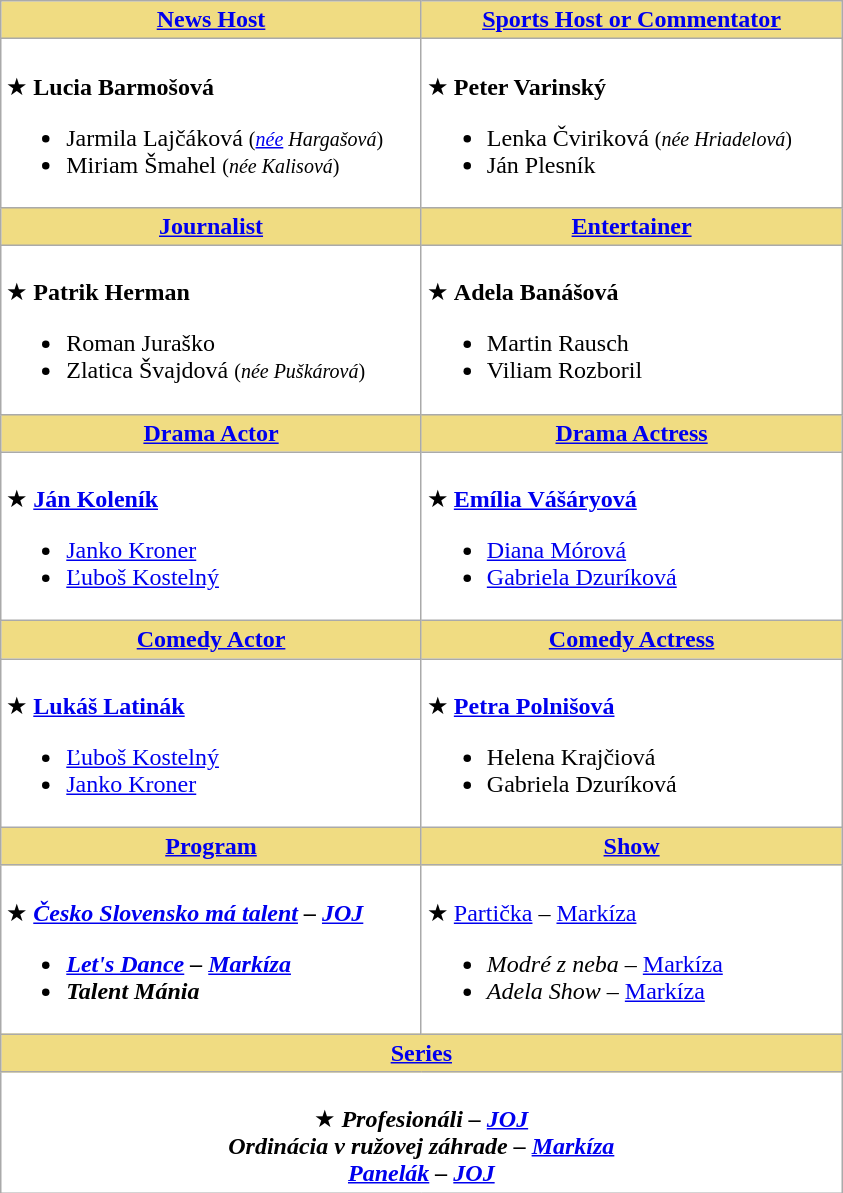<table class=wikitable style="background:white">
<tr>
<th style=background:#F0DC82 width=273><a href='#'>News Host</a></th>
<th style=background:#F0DC82 width=273><a href='#'>Sports Host or Commentator</a></th>
</tr>
<tr>
<td scope=row valign=top><br>★ <strong>Lucia Barmošová</strong><ul><li>Jarmila Lajčáková <small>(<em><a href='#'>née</a> Hargašová</em>)</small></li><li>Miriam Šmahel <small>(<em>née Kalisová</em>)</small></li></ul></td>
<td scope=row valign=top><br>★ <strong>Peter Varinský</strong><ul><li>Lenka Čviriková <small>(<em>née Hriadelová</em>)</small></li><li>Ján Plesník</li></ul></td>
</tr>
<tr>
<th style=background:#F0DC82 width=273><a href='#'>Journalist</a></th>
<th style=background:#F0DC82 width=273><a href='#'>Entertainer</a></th>
</tr>
<tr>
<td scope=row valign=top><br>★ <strong>Patrik Herman</strong><ul><li>Roman Juraško</li><li>Zlatica Švajdová <small>(<em>née Puškárová</em>)</small></li></ul></td>
<td scope=row valign=top><br>★ <strong>Adela Banášová</strong><ul><li>Martin Rausch</li><li>Viliam Rozboril</li></ul></td>
</tr>
<tr>
<th style=background:#F0DC82 width=273><a href='#'>Drama Actor</a></th>
<th style=background:#F0DC82 width=273><a href='#'>Drama Actress</a></th>
</tr>
<tr>
<td scope=row valign=top><br>★ <strong><a href='#'>Ján Koleník</a></strong><ul><li><a href='#'>Janko Kroner</a></li><li><a href='#'>Ľuboš Kostelný</a></li></ul></td>
<td scope=row valign=top><br>★ <strong><a href='#'>Emília Vášáryová</a></strong><ul><li><a href='#'>Diana Mórová</a></li><li><a href='#'>Gabriela Dzuríková</a></li></ul></td>
</tr>
<tr>
<th style=background:#F0DC82 width=273><a href='#'>Comedy Actor</a></th>
<th style=background:#F0DC82 width=273><a href='#'>Comedy Actress</a></th>
</tr>
<tr>
<td scope=row valign=top><br>★ <strong><a href='#'>Lukáš Latinák</a></strong><ul><li><a href='#'>Ľuboš Kostelný</a></li><li><a href='#'>Janko Kroner</a></li></ul></td>
<td scope=row valign=top><br>★ <strong><a href='#'>Petra Polnišová</a></strong><ul><li>Helena Krajčiová</li><li>Gabriela Dzuríková</li></ul></td>
</tr>
<tr>
<th style=background:#F0DC82 width=273><a href='#'>Program</a></th>
<th style=background:#F0DC82 width=273><a href='#'>Show</a></th>
</tr>
<tr>
<td scope=row valign=top><br>★ <strong><em><a href='#'>Česko Slovensko má talent</a><em> – <a href='#'>JOJ</a><strong><ul><li></em><a href='#'>Let's Dance</a><em> – <a href='#'>Markíza</a></li><li></em>Talent Mánia<em></li></ul></td>
<td scope=row valign=top><br>★ </em></strong><a href='#'>Partička</a></em> – <a href='#'>Markíza</a></strong><ul><li><em>Modré z neba</em> – <a href='#'>Markíza</a></li><li><em>Adela Show</em> – <a href='#'>Markíza</a></li></ul></td>
</tr>
<tr>
<th colspan=2 style=background:#F0DC82 width=546><a href='#'>Series</a></th>
</tr>
<tr>
<td colspan=2 align=center><br>★ <strong><em>Profesionáli<em> – <a href='#'>JOJ</a><strong> <br></em>Ordinácia v ružovej záhrade<em> – <a href='#'>Markíza</a> <br></em><a href='#'>Panelák</a><em> – <a href='#'>JOJ</a></td>
</tr>
</table>
